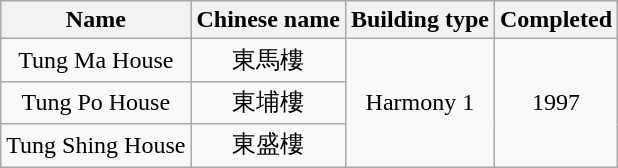<table class="wikitable" style="text-align: center">
<tr>
<th>Name</th>
<th>Chinese name</th>
<th>Building type</th>
<th>Completed</th>
</tr>
<tr>
<td>Tung Ma House</td>
<td>東馬樓</td>
<td rowspan="3">Harmony 1</td>
<td rowspan="3">1997</td>
</tr>
<tr>
<td>Tung Po House</td>
<td>東埔樓</td>
</tr>
<tr>
<td>Tung Shing House</td>
<td>東盛樓</td>
</tr>
</table>
